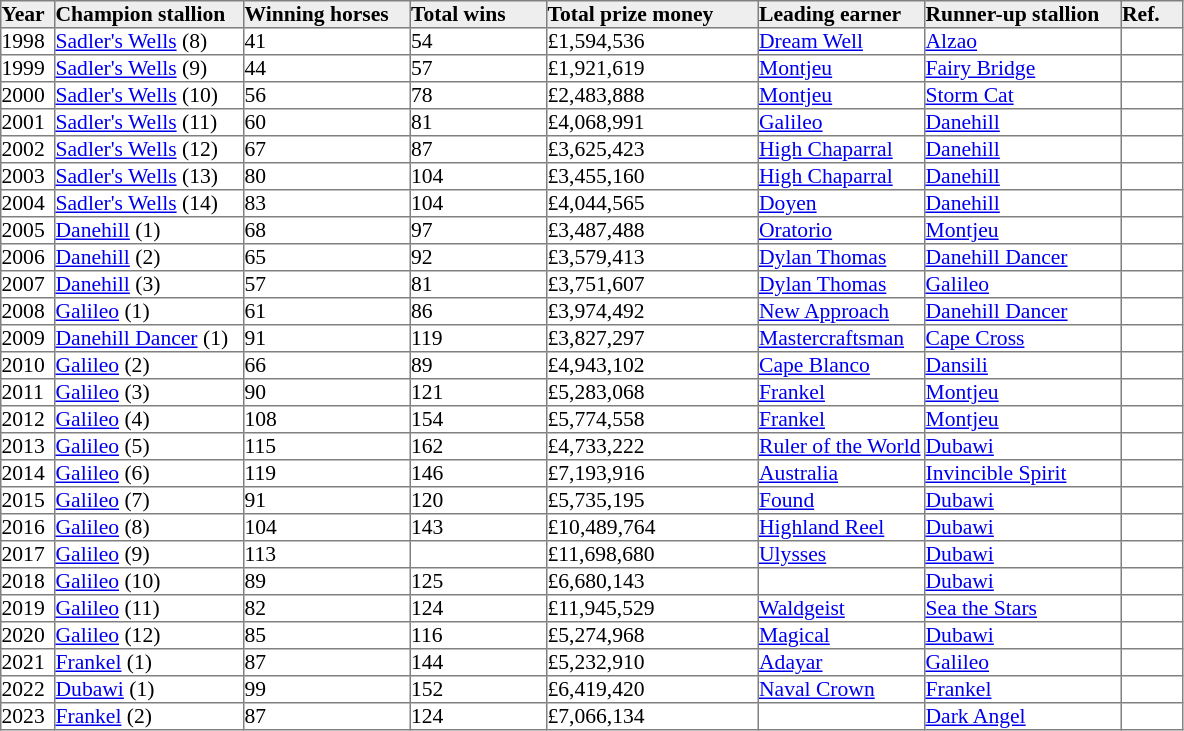<table border="1" cellpadding="0" style="border-collapse: collapse; font-size:90%">
<tr style="background:#eee;">
<td style="width:35px;"><strong>Year</strong></td>
<td style="width:125px;"><strong>Champion stallion</strong></td>
<td style="width:110px;"><strong>Winning horses</strong></td>
<td style="width:90px;"><strong>Total wins</strong></td>
<td style="width:140px;"><strong>Total prize money</strong></td>
<td style="width:110px;"><strong>Leading earner</strong></td>
<td style="width:130px;"><strong>Runner-up stallion</strong></td>
<td style="width:40px;"><strong>Ref.</strong></td>
</tr>
<tr>
<td>1998</td>
<td><a href='#'>Sadler's Wells</a> (8)</td>
<td>41</td>
<td>54</td>
<td>£1,594,536</td>
<td><a href='#'>Dream Well</a></td>
<td><a href='#'>Alzao</a></td>
<td></td>
</tr>
<tr>
<td>1999</td>
<td><a href='#'>Sadler's Wells</a> (9)</td>
<td>44</td>
<td>57</td>
<td>£1,921,619</td>
<td><a href='#'>Montjeu</a></td>
<td><a href='#'>Fairy Bridge</a></td>
<td></td>
</tr>
<tr>
<td>2000</td>
<td><a href='#'>Sadler's Wells</a> (10)</td>
<td>56</td>
<td>78</td>
<td>£2,483,888</td>
<td><a href='#'>Montjeu</a></td>
<td><a href='#'>Storm Cat</a></td>
<td></td>
</tr>
<tr>
<td>2001</td>
<td><a href='#'>Sadler's Wells</a> (11)</td>
<td>60</td>
<td>81</td>
<td>£4,068,991</td>
<td><a href='#'>Galileo</a></td>
<td><a href='#'>Danehill</a></td>
<td></td>
</tr>
<tr>
<td>2002</td>
<td><a href='#'>Sadler's Wells</a> (12)</td>
<td>67</td>
<td>87</td>
<td>£3,625,423</td>
<td><a href='#'>High Chaparral</a></td>
<td><a href='#'>Danehill</a></td>
<td></td>
</tr>
<tr>
<td>2003</td>
<td><a href='#'>Sadler's Wells</a> (13)</td>
<td>80</td>
<td>104</td>
<td>£3,455,160</td>
<td><a href='#'>High Chaparral</a></td>
<td><a href='#'>Danehill</a></td>
<td></td>
</tr>
<tr>
<td>2004</td>
<td><a href='#'>Sadler's Wells</a> (14)</td>
<td>83</td>
<td>104</td>
<td>£4,044,565</td>
<td><a href='#'>Doyen</a></td>
<td><a href='#'>Danehill</a></td>
<td></td>
</tr>
<tr>
<td>2005</td>
<td><a href='#'>Danehill</a> (1)</td>
<td>68</td>
<td>97</td>
<td>£3,487,488</td>
<td><a href='#'>Oratorio</a></td>
<td><a href='#'>Montjeu</a></td>
<td></td>
</tr>
<tr>
<td>2006</td>
<td><a href='#'>Danehill</a> (2)</td>
<td>65</td>
<td>92</td>
<td>£3,579,413</td>
<td><a href='#'>Dylan Thomas</a></td>
<td><a href='#'>Danehill Dancer</a></td>
<td></td>
</tr>
<tr>
<td>2007</td>
<td><a href='#'>Danehill</a> (3)</td>
<td>57</td>
<td>81</td>
<td>£3,751,607</td>
<td><a href='#'>Dylan Thomas</a></td>
<td><a href='#'>Galileo</a></td>
<td></td>
</tr>
<tr>
<td>2008</td>
<td><a href='#'>Galileo</a> (1)</td>
<td>61</td>
<td>86</td>
<td>£3,974,492</td>
<td><a href='#'>New Approach</a></td>
<td><a href='#'>Danehill Dancer</a></td>
<td></td>
</tr>
<tr>
<td>2009</td>
<td><a href='#'>Danehill Dancer</a> (1)</td>
<td>91</td>
<td>119</td>
<td>£3,827,297</td>
<td><a href='#'>Mastercraftsman</a></td>
<td><a href='#'>Cape Cross</a></td>
<td></td>
</tr>
<tr>
<td>2010</td>
<td><a href='#'>Galileo</a> (2)</td>
<td>66</td>
<td>89</td>
<td>£4,943,102</td>
<td><a href='#'>Cape Blanco</a></td>
<td><a href='#'>Dansili</a></td>
<td></td>
</tr>
<tr>
<td>2011</td>
<td><a href='#'>Galileo</a> (3)</td>
<td>90</td>
<td>121</td>
<td>£5,283,068</td>
<td><a href='#'>Frankel</a></td>
<td><a href='#'>Montjeu</a></td>
<td></td>
</tr>
<tr>
<td>2012</td>
<td><a href='#'>Galileo</a> (4)</td>
<td>108</td>
<td>154</td>
<td>£5,774,558</td>
<td><a href='#'>Frankel</a></td>
<td><a href='#'>Montjeu</a></td>
<td></td>
</tr>
<tr>
<td>2013</td>
<td><a href='#'>Galileo</a> (5)</td>
<td>115</td>
<td>162</td>
<td>£4,733,222</td>
<td><a href='#'>Ruler of the World</a></td>
<td><a href='#'>Dubawi</a></td>
<td></td>
</tr>
<tr>
<td>2014</td>
<td><a href='#'>Galileo</a> (6)</td>
<td>119</td>
<td>146</td>
<td>£7,193,916</td>
<td><a href='#'>Australia</a></td>
<td><a href='#'>Invincible Spirit</a></td>
<td></td>
</tr>
<tr>
<td>2015</td>
<td><a href='#'>Galileo</a> (7)</td>
<td>91</td>
<td>120</td>
<td>£5,735,195</td>
<td><a href='#'>Found</a></td>
<td><a href='#'>Dubawi</a></td>
<td></td>
</tr>
<tr>
<td>2016</td>
<td><a href='#'>Galileo</a> (8)</td>
<td>104</td>
<td>143</td>
<td>£10,489,764</td>
<td><a href='#'>Highland Reel</a></td>
<td><a href='#'>Dubawi</a></td>
<td></td>
</tr>
<tr>
<td>2017</td>
<td><a href='#'>Galileo</a> (9)</td>
<td>113</td>
<td></td>
<td>£11,698,680</td>
<td><a href='#'>Ulysses</a></td>
<td><a href='#'>Dubawi</a></td>
<td></td>
</tr>
<tr>
<td>2018</td>
<td><a href='#'>Galileo</a> (10)</td>
<td>89</td>
<td>125</td>
<td>£6,680,143</td>
<td></td>
<td><a href='#'>Dubawi</a></td>
<td></td>
</tr>
<tr>
<td>2019</td>
<td><a href='#'>Galileo</a> (11)</td>
<td>82</td>
<td>124</td>
<td>£11,945,529</td>
<td><a href='#'>Waldgeist</a></td>
<td><a href='#'>Sea the Stars</a></td>
<td></td>
</tr>
<tr>
<td>2020</td>
<td><a href='#'>Galileo</a> (12)</td>
<td>85</td>
<td>116</td>
<td>£5,274,968</td>
<td><a href='#'>Magical</a></td>
<td><a href='#'>Dubawi</a></td>
<td></td>
</tr>
<tr>
<td>2021</td>
<td><a href='#'>Frankel</a> (1)</td>
<td>87</td>
<td>144</td>
<td>£5,232,910</td>
<td><a href='#'>Adayar</a></td>
<td><a href='#'>Galileo</a></td>
<td></td>
</tr>
<tr>
<td>2022</td>
<td><a href='#'>Dubawi</a> (1)</td>
<td>99</td>
<td>152</td>
<td>£6,419,420</td>
<td><a href='#'>Naval Crown</a></td>
<td><a href='#'>Frankel</a></td>
<td></td>
</tr>
<tr>
<td>2023</td>
<td><a href='#'>Frankel</a> (2)</td>
<td>87</td>
<td>124</td>
<td>£7,066,134</td>
<td></td>
<td><a href='#'>Dark Angel</a></td>
<td></td>
</tr>
</table>
